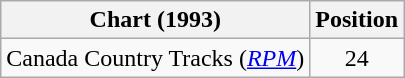<table class="wikitable sortable">
<tr>
<th scope="col">Chart (1993)</th>
<th scope="col">Position</th>
</tr>
<tr>
<td>Canada Country Tracks (<em><a href='#'>RPM</a></em>)</td>
<td align="center">24</td>
</tr>
</table>
